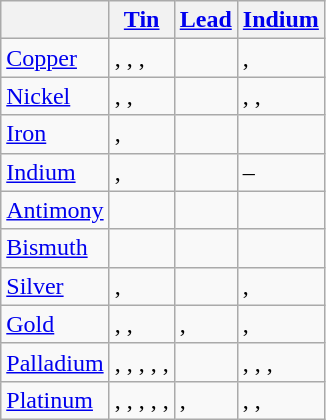<table class="wikitable">
<tr>
<th></th>
<th><a href='#'>Tin</a></th>
<th><a href='#'>Lead</a></th>
<th><a href='#'>Indium</a></th>
</tr>
<tr>
<td><a href='#'>Copper</a></td>
<td>, <strong></strong>, <strong></strong>, </td>
<td></td>
<td>, </td>
</tr>
<tr>
<td><a href='#'>Nickel</a></td>
<td>, , <strong></strong> </td>
<td></td>
<td>,  , </td>
</tr>
<tr>
<td><a href='#'>Iron</a></td>
<td>, </td>
<td></td>
<td></td>
</tr>
<tr>
<td><a href='#'>Indium</a></td>
<td>, </td>
<td></td>
<td>–</td>
</tr>
<tr>
<td><a href='#'>Antimony</a></td>
<td></td>
<td></td>
<td></td>
</tr>
<tr>
<td><a href='#'>Bismuth</a></td>
<td></td>
<td></td>
<td></td>
</tr>
<tr>
<td><a href='#'>Silver</a></td>
<td>, </td>
<td></td>
<td>, </td>
</tr>
<tr>
<td><a href='#'>Gold</a></td>
<td><strong></strong>, <strong></strong> , <strong></strong></td>
<td>, </td>
<td>, </td>
</tr>
<tr>
<td><a href='#'>Palladium</a></td>
<td>, , , , , </td>
<td></td>
<td>, , , </td>
</tr>
<tr>
<td><a href='#'>Platinum</a></td>
<td>, , , , , </td>
<td>,  </td>
<td>, , </td>
</tr>
</table>
